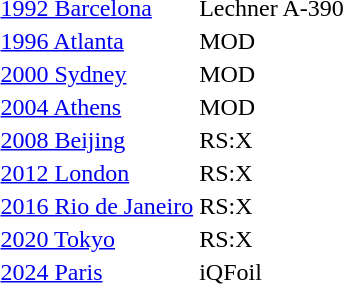<table>
<tr>
<td nowrap=true><a href='#'>1992 Barcelona</a><br></td>
<td>Lechner A-390</td>
<td></td>
<td></td>
<td></td>
</tr>
<tr>
<td><a href='#'>1996 Atlanta</a><br></td>
<td>MOD</td>
<td></td>
<td></td>
<td></td>
</tr>
<tr>
<td><a href='#'>2000 Sydney</a><br></td>
<td>MOD</td>
<td></td>
<td></td>
<td></td>
</tr>
<tr>
<td><a href='#'>2004 Athens</a><br></td>
<td>MOD</td>
<td></td>
<td></td>
<td></td>
</tr>
<tr>
<td><a href='#'>2008 Beijing</a><br></td>
<td>RS:X</td>
<td></td>
<td></td>
<td></td>
</tr>
<tr>
<td><a href='#'>2012 London</a><br></td>
<td>RS:X</td>
<td></td>
<td></td>
<td></td>
</tr>
<tr>
<td><a href='#'>2016 Rio de Janeiro</a><br></td>
<td>RS:X</td>
<td></td>
<td></td>
<td></td>
</tr>
<tr>
<td><a href='#'>2020 Tokyo</a><br></td>
<td>RS:X</td>
<td></td>
<td></td>
<td></td>
</tr>
<tr>
<td><a href='#'>2024 Paris</a> <br></td>
<td>iQFoil</td>
<td></td>
<td></td>
<td></td>
</tr>
<tr>
</tr>
</table>
